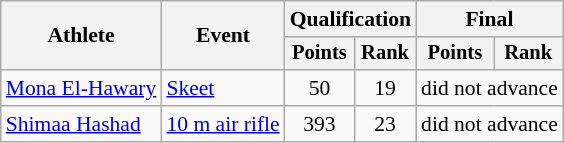<table class="wikitable" style="font-size:90%">
<tr>
<th rowspan="2">Athlete</th>
<th rowspan="2">Event</th>
<th colspan=2>Qualification</th>
<th colspan=2>Final</th>
</tr>
<tr style="font-size:95%">
<th>Points</th>
<th>Rank</th>
<th>Points</th>
<th>Rank</th>
</tr>
<tr align=center>
<td align=left><a href='#'>Mona El-Hawary</a></td>
<td align=left><a href='#'>Skeet</a></td>
<td>50</td>
<td>19</td>
<td colspan=2>did not advance</td>
</tr>
<tr align=center>
<td align=left><a href='#'>Shimaa Hashad</a></td>
<td align=left><a href='#'>10 m air rifle</a></td>
<td>393</td>
<td>23</td>
<td colspan=2>did not advance</td>
</tr>
</table>
